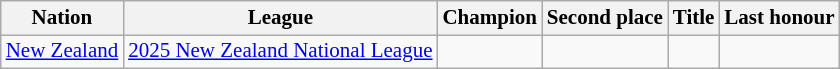<table class=wikitable style="font-size:14px">
<tr>
<th>Nation</th>
<th>League</th>
<th>Champion</th>
<th>Second place</th>
<th data-sort-type="number">Title</th>
<th>Last honour</th>
</tr>
<tr>
<td> <a href='#'>New Zealand</a></td>
<td><a href='#'>2025 New Zealand National League</a></td>
<td></td>
<td></td>
<td></td>
<td></td>
</tr>
</table>
